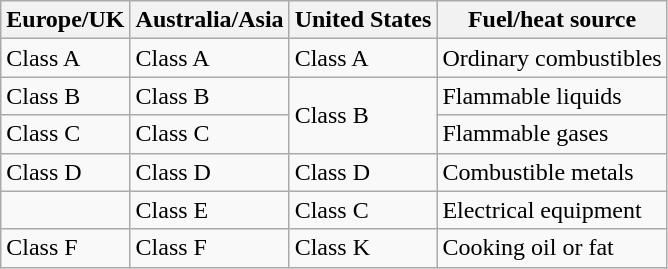<table class="wikitable">
<tr>
<th>Europe/UK</th>
<th>Australia/Asia</th>
<th>United States</th>
<th>Fuel/heat source</th>
</tr>
<tr>
<td>Class A</td>
<td>Class A</td>
<td>Class A</td>
<td>Ordinary combustibles</td>
</tr>
<tr>
<td>Class B</td>
<td>Class B</td>
<td rowspan="2">Class B</td>
<td>Flammable liquids</td>
</tr>
<tr>
<td>Class C</td>
<td>Class C</td>
<td>Flammable gases</td>
</tr>
<tr>
<td>Class D</td>
<td>Class D</td>
<td>Class D</td>
<td>Combustible metals</td>
</tr>
<tr>
<td></td>
<td>Class E</td>
<td>Class C</td>
<td>Electrical equipment</td>
</tr>
<tr>
<td>Class F</td>
<td>Class F</td>
<td>Class K</td>
<td>Cooking oil or fat</td>
</tr>
</table>
